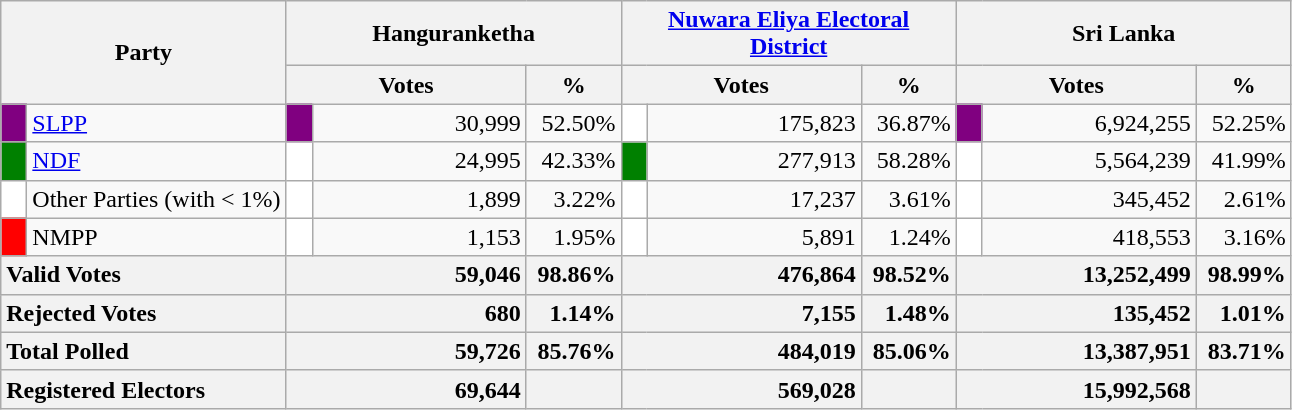<table class="wikitable">
<tr>
<th colspan="2" width="144px"rowspan="2">Party</th>
<th colspan="3" width="216px">Hanguranketha</th>
<th colspan="3" width="216px"><a href='#'>Nuwara Eliya Electoral District</a></th>
<th colspan="3" width="216px">Sri Lanka</th>
</tr>
<tr>
<th colspan="2" width="144px">Votes</th>
<th>%</th>
<th colspan="2" width="144px">Votes</th>
<th>%</th>
<th colspan="2" width="144px">Votes</th>
<th>%</th>
</tr>
<tr>
<td style="background-color:purple;" width="10px"></td>
<td style="text-align:left;"><a href='#'>SLPP</a></td>
<td style="background-color:purple;" width="10px"></td>
<td style="text-align:right;">30,999</td>
<td style="text-align:right;">52.50%</td>
<td style="background-color:white;" width="10px"></td>
<td style="text-align:right;">175,823</td>
<td style="text-align:right;">36.87%</td>
<td style="background-color:purple;" width="10px"></td>
<td style="text-align:right;">6,924,255</td>
<td style="text-align:right;">52.25%</td>
</tr>
<tr>
<td style="background-color:green;" width="10px"></td>
<td style="text-align:left;"><a href='#'>NDF</a></td>
<td style="background-color:white;" width="10px"></td>
<td style="text-align:right;">24,995</td>
<td style="text-align:right;">42.33%</td>
<td style="background-color:green;" width="10px"></td>
<td style="text-align:right;">277,913</td>
<td style="text-align:right;">58.28%</td>
<td style="background-color:white;" width="10px"></td>
<td style="text-align:right;">5,564,239</td>
<td style="text-align:right;">41.99%</td>
</tr>
<tr>
<td style="background-color:white;" width="10px"></td>
<td style="text-align:left;">Other Parties (with < 1%)</td>
<td style="background-color:white;" width="10px"></td>
<td style="text-align:right;">1,899</td>
<td style="text-align:right;">3.22%</td>
<td style="background-color:white;" width="10px"></td>
<td style="text-align:right;">17,237</td>
<td style="text-align:right;">3.61%</td>
<td style="background-color:white;" width="10px"></td>
<td style="text-align:right;">345,452</td>
<td style="text-align:right;">2.61%</td>
</tr>
<tr>
<td style="background-color:red;" width="10px"></td>
<td style="text-align:left;">NMPP</td>
<td style="background-color:white;" width="10px"></td>
<td style="text-align:right;">1,153</td>
<td style="text-align:right;">1.95%</td>
<td style="background-color:white;" width="10px"></td>
<td style="text-align:right;">5,891</td>
<td style="text-align:right;">1.24%</td>
<td style="background-color:white;" width="10px"></td>
<td style="text-align:right;">418,553</td>
<td style="text-align:right;">3.16%</td>
</tr>
<tr>
<th colspan="2" width="144px"style="text-align:left;">Valid Votes</th>
<th style="text-align:right;"colspan="2" width="144px">59,046</th>
<th style="text-align:right;">98.86%</th>
<th style="text-align:right;"colspan="2" width="144px">476,864</th>
<th style="text-align:right;">98.52%</th>
<th style="text-align:right;"colspan="2" width="144px">13,252,499</th>
<th style="text-align:right;">98.99%</th>
</tr>
<tr>
<th colspan="2" width="144px"style="text-align:left;">Rejected Votes</th>
<th style="text-align:right;"colspan="2" width="144px">680</th>
<th style="text-align:right;">1.14%</th>
<th style="text-align:right;"colspan="2" width="144px">7,155</th>
<th style="text-align:right;">1.48%</th>
<th style="text-align:right;"colspan="2" width="144px">135,452</th>
<th style="text-align:right;">1.01%</th>
</tr>
<tr>
<th colspan="2" width="144px"style="text-align:left;">Total Polled</th>
<th style="text-align:right;"colspan="2" width="144px">59,726</th>
<th style="text-align:right;">85.76%</th>
<th style="text-align:right;"colspan="2" width="144px">484,019</th>
<th style="text-align:right;">85.06%</th>
<th style="text-align:right;"colspan="2" width="144px">13,387,951</th>
<th style="text-align:right;">83.71%</th>
</tr>
<tr>
<th colspan="2" width="144px"style="text-align:left;">Registered Electors</th>
<th style="text-align:right;"colspan="2" width="144px">69,644</th>
<th></th>
<th style="text-align:right;"colspan="2" width="144px">569,028</th>
<th></th>
<th style="text-align:right;"colspan="2" width="144px">15,992,568</th>
<th></th>
</tr>
</table>
